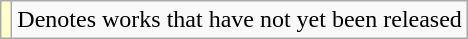<table class="wikitable">
<tr>
<td style="background:#FFFFCC;"></td>
<td>Denotes works that have not yet been released</td>
</tr>
</table>
